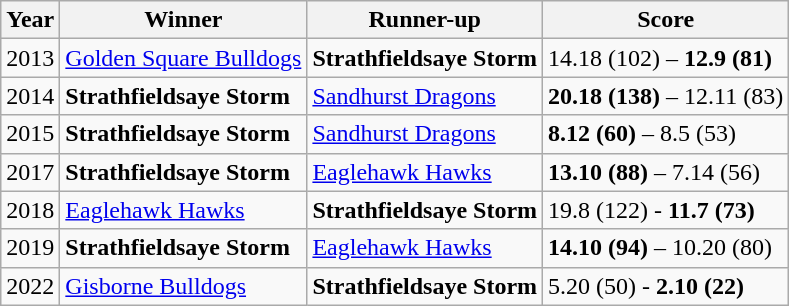<table class="wikitable">
<tr>
<th>Year</th>
<th>Winner</th>
<th>Runner-up</th>
<th>Score</th>
</tr>
<tr>
<td>2013</td>
<td><a href='#'>Golden Square Bulldogs</a></td>
<td><strong>Strathfieldsaye Storm</strong></td>
<td>14.18 (102) – <strong>12.9 (81)</strong></td>
</tr>
<tr>
<td>2014</td>
<td><strong>Strathfieldsaye Storm</strong></td>
<td><a href='#'>Sandhurst Dragons</a></td>
<td><strong>20.18 (138)</strong> – 12.11 (83)</td>
</tr>
<tr>
<td>2015</td>
<td><strong>Strathfieldsaye Storm</strong></td>
<td><a href='#'>Sandhurst Dragons</a></td>
<td><strong>8.12 (60)</strong> – 8.5 (53)</td>
</tr>
<tr>
<td>2017</td>
<td><strong>Strathfieldsaye Storm</strong></td>
<td><a href='#'>Eaglehawk Hawks</a></td>
<td><strong>13.10 (88)</strong> – 7.14 (56)</td>
</tr>
<tr>
<td>2018</td>
<td><a href='#'>Eaglehawk Hawks</a></td>
<td><strong>Strathfieldsaye Storm</strong></td>
<td>19.8 (122) - <strong>11.7 (73)</strong></td>
</tr>
<tr>
<td>2019</td>
<td><strong>Strathfieldsaye Storm</strong></td>
<td><a href='#'>Eaglehawk Hawks</a></td>
<td><strong>14.10 (94)</strong> – 10.20 (80)</td>
</tr>
<tr>
<td>2022</td>
<td><a href='#'>Gisborne Bulldogs</a></td>
<td><strong>Strathfieldsaye Storm</strong></td>
<td>5.20 (50) - <strong>2.10 (22)</strong></td>
</tr>
</table>
